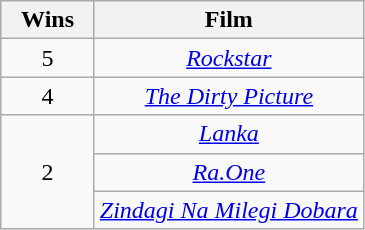<table class="wikitable" rowspan="2" style="text-align:center;">
<tr>
<th scope="col" style="width:55px;">Wins</th>
<th scope="col" style="text-align:center;">Film</th>
</tr>
<tr>
<td>5</td>
<td><em><a href='#'>Rockstar</a></em></td>
</tr>
<tr>
<td>4</td>
<td><em><a href='#'>The Dirty Picture</a></em></td>
</tr>
<tr>
<td rowspan="3">2</td>
<td><em><a href='#'>Lanka</a></em></td>
</tr>
<tr>
<td><em><a href='#'>Ra.One</a></em></td>
</tr>
<tr>
<td><em><a href='#'>Zindagi Na Milegi Dobara</a></em></td>
</tr>
</table>
